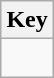<table class="wikitable" style="float: right;">
<tr>
<th>Key</th>
</tr>
<tr>
<td><br>



</td>
</tr>
</table>
